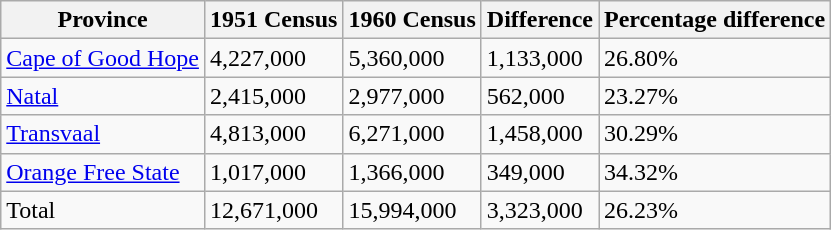<table class="wikitable">
<tr>
<th>Province</th>
<th>1951 Census</th>
<th>1960 Census</th>
<th>Difference</th>
<th>Percentage difference</th>
</tr>
<tr>
<td><a href='#'>Cape of Good Hope</a></td>
<td>4,227,000</td>
<td>5,360,000</td>
<td>1,133,000</td>
<td>26.80%</td>
</tr>
<tr>
<td><a href='#'>Natal</a></td>
<td>2,415,000</td>
<td>2,977,000</td>
<td>562,000</td>
<td>23.27%</td>
</tr>
<tr>
<td><a href='#'>Transvaal</a></td>
<td>4,813,000</td>
<td>6,271,000</td>
<td>1,458,000</td>
<td>30.29%</td>
</tr>
<tr>
<td><a href='#'>Orange Free State</a></td>
<td>1,017,000</td>
<td>1,366,000</td>
<td>349,000</td>
<td>34.32%</td>
</tr>
<tr>
<td>Total</td>
<td>12,671,000</td>
<td>15,994,000</td>
<td>3,323,000</td>
<td>26.23%</td>
</tr>
</table>
